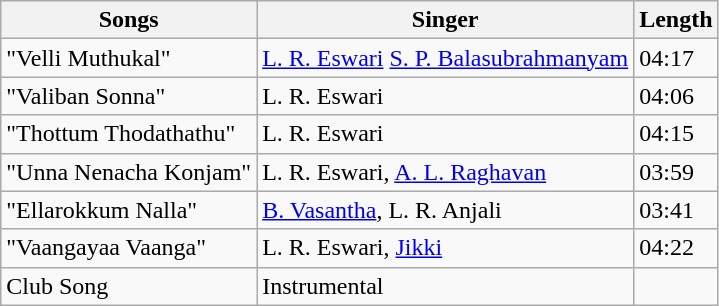<table class="wikitable">
<tr>
<th>Songs</th>
<th>Singer</th>
<th>Length</th>
</tr>
<tr>
<td>"Velli Muthukal"</td>
<td><a href='#'>L. R. Eswari</a> <a href='#'>S. P. Balasubrahmanyam</a></td>
<td>04:17</td>
</tr>
<tr>
<td>"Valiban Sonna"</td>
<td>L. R. Eswari</td>
<td>04:06</td>
</tr>
<tr>
<td>"Thottum Thodathathu"</td>
<td>L. R. Eswari</td>
<td>04:15</td>
</tr>
<tr>
<td>"Unna Nenacha Konjam"</td>
<td>L. R. Eswari, <a href='#'>A. L. Raghavan</a></td>
<td>03:59</td>
</tr>
<tr>
<td>"Ellarokkum Nalla"</td>
<td><a href='#'>B. Vasantha</a>, L. R. Anjali</td>
<td>03:41</td>
</tr>
<tr>
<td>"Vaangayaa Vaanga"</td>
<td>L. R. Eswari, <a href='#'>Jikki</a></td>
<td>04:22</td>
</tr>
<tr>
<td>Club Song</td>
<td>Instrumental</td>
<td></td>
</tr>
</table>
